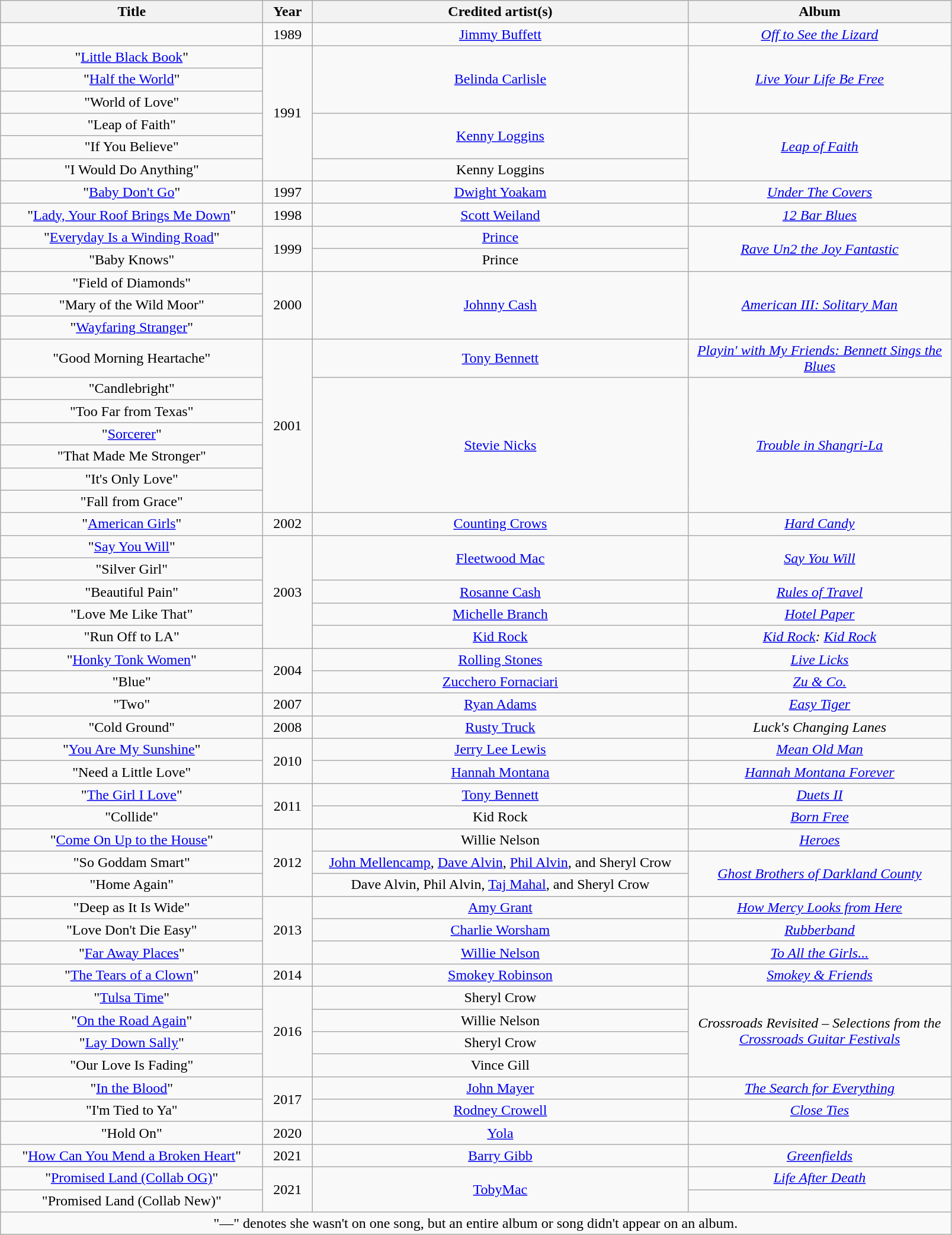<table class="wikitable plainrowheaders" style="text-align:center;">
<tr>
<th scope="col" style="width:18em;">Title</th>
<th scope="col" style="width:3em;">Year</th>
<th scope="col" style="width:26em;">Credited artist(s)</th>
<th scope="col" style="width:18em;">Album</th>
</tr>
<tr>
<td></td>
<td>1989</td>
<td><a href='#'>Jimmy Buffett</a></td>
<td><em><a href='#'>Off to See the Lizard</a></em></td>
</tr>
<tr>
<td>"<a href='#'>Little Black Book</a>"</td>
<td rowspan=6>1991</td>
<td rowspan=3><a href='#'>Belinda Carlisle</a></td>
<td rowspan=3><em><a href='#'>Live Your Life Be Free</a></em></td>
</tr>
<tr>
<td>"<a href='#'>Half the World</a>"</td>
</tr>
<tr>
<td>"World of Love"</td>
</tr>
<tr>
<td>"Leap of Faith"</td>
<td rowspan=2><a href='#'>Kenny Loggins</a></td>
<td rowspan=3><em><a href='#'>Leap of Faith</a></em></td>
</tr>
<tr>
<td>"If You Believe"</td>
</tr>
<tr>
<td>"I Would Do Anything"</td>
<td>Kenny Loggins<br> </td>
</tr>
<tr>
<td>"<a href='#'>Baby Don't Go</a>"</td>
<td>1997</td>
<td><a href='#'>Dwight Yoakam</a><br> </td>
<td><em><a href='#'>Under The Covers</a></em></td>
</tr>
<tr>
<td>"<a href='#'>Lady, Your Roof Brings Me Down</a>"</td>
<td>1998</td>
<td><a href='#'>Scott Weiland</a></td>
<td><em><a href='#'>12 Bar Blues</a></em></td>
</tr>
<tr>
<td>"<a href='#'>Everyday Is a Winding Road</a>"</td>
<td rowspan=2>1999</td>
<td><a href='#'>Prince</a></td>
<td rowspan=2><em><a href='#'>Rave Un2 the Joy Fantastic</a></em></td>
</tr>
<tr>
<td>"Baby Knows"</td>
<td>Prince<br> </td>
</tr>
<tr>
<td>"Field of Diamonds"</td>
<td rowspan=3>2000</td>
<td rowspan=3><a href='#'>Johnny Cash</a></td>
<td rowspan=3><em><a href='#'>American III: Solitary Man</a></em></td>
</tr>
<tr>
<td>"Mary of the Wild Moor"</td>
</tr>
<tr>
<td>"<a href='#'>Wayfaring Stranger</a>"</td>
</tr>
<tr>
<td>"Good Morning Heartache"</td>
<td rowspan=7>2001</td>
<td><a href='#'>Tony Bennett</a><br> </td>
<td><em><a href='#'>Playin' with My Friends: Bennett Sings the Blues</a></em></td>
</tr>
<tr>
<td>"Candlebright"</td>
<td rowspan=6><a href='#'>Stevie Nicks</a></td>
<td rowspan=6><em><a href='#'>Trouble in Shangri-La</a></em></td>
</tr>
<tr>
<td>"Too Far from Texas"</td>
</tr>
<tr>
<td>"<a href='#'>Sorcerer</a>"</td>
</tr>
<tr>
<td>"That Made Me Stronger"</td>
</tr>
<tr>
<td>"It's Only Love"</td>
</tr>
<tr>
<td>"Fall from Grace"</td>
</tr>
<tr>
<td>"<a href='#'>American Girls</a>"</td>
<td>2002</td>
<td><a href='#'>Counting Crows</a></td>
<td><em><a href='#'>Hard Candy</a></em></td>
</tr>
<tr>
<td>"<a href='#'>Say You Will</a>"</td>
<td rowspan=5>2003</td>
<td rowspan=2><a href='#'>Fleetwood Mac</a></td>
<td rowspan=2><em><a href='#'>Say You Will</a></em></td>
</tr>
<tr>
<td>"Silver Girl"</td>
</tr>
<tr>
<td>"Beautiful Pain"</td>
<td><a href='#'>Rosanne Cash</a></td>
<td><em><a href='#'>Rules of Travel</a></em></td>
</tr>
<tr>
<td>"Love Me Like That"</td>
<td><a href='#'>Michelle Branch</a><br> </td>
<td><em><a href='#'>Hotel Paper</a></em></td>
</tr>
<tr>
<td>"Run Off to LA"</td>
<td><a href='#'>Kid Rock</a></td>
<td><em><a href='#'>Kid Rock</a>: <a href='#'>Kid Rock</a></em></td>
</tr>
<tr>
<td>"<a href='#'>Honky Tonk Women</a>"</td>
<td rowspan=2>2004</td>
<td><a href='#'>Rolling Stones</a><br> </td>
<td><em><a href='#'>Live Licks</a></em></td>
</tr>
<tr>
<td>"Blue"</td>
<td><a href='#'>Zucchero Fornaciari</a><br> </td>
<td><em><a href='#'>Zu & Co.</a></em></td>
</tr>
<tr>
<td>"Two"</td>
<td>2007</td>
<td><a href='#'>Ryan Adams</a></td>
<td><em><a href='#'>Easy Tiger</a></em></td>
</tr>
<tr>
<td>"Cold Ground"</td>
<td>2008</td>
<td><a href='#'>Rusty Truck</a></td>
<td><em>Luck's Changing Lanes</em></td>
</tr>
<tr>
<td>"<a href='#'>You Are My Sunshine</a>"</td>
<td rowspan=2>2010</td>
<td><a href='#'>Jerry Lee Lewis</a><br> </td>
<td><em><a href='#'>Mean Old Man</a></em></td>
</tr>
<tr>
<td>"Need a Little Love"</td>
<td><a href='#'>Hannah Montana</a><br> </td>
<td><em><a href='#'>Hannah Montana Forever</a></em></td>
</tr>
<tr>
<td>"<a href='#'>The Girl I Love</a>"</td>
<td rowspan=2>2011</td>
<td><a href='#'>Tony Bennett</a><br> </td>
<td><em><a href='#'>Duets II</a></em></td>
</tr>
<tr>
<td>"Collide"</td>
<td>Kid Rock<br> </td>
<td><em><a href='#'>Born Free</a></em></td>
</tr>
<tr>
<td>"<a href='#'>Come On Up to the House</a>"</td>
<td rowspan=3>2012</td>
<td>Willie Nelson<br> </td>
<td><em><a href='#'>Heroes</a></em></td>
</tr>
<tr>
<td>"So Goddam Smart"</td>
<td><a href='#'>John Mellencamp</a>, <a href='#'>Dave Alvin</a>, <a href='#'>Phil Alvin</a>, and Sheryl Crow</td>
<td rowspan=2><em><a href='#'>Ghost Brothers of Darkland County</a></em></td>
</tr>
<tr>
<td>"Home Again"</td>
<td>Dave Alvin, Phil Alvin, <a href='#'>Taj Mahal</a>, and Sheryl Crow</td>
</tr>
<tr>
<td>"Deep as It Is Wide"</td>
<td rowspan=3>2013</td>
<td><a href='#'>Amy Grant</a><br> </td>
<td><em><a href='#'>How Mercy Looks from Here</a></em></td>
</tr>
<tr>
<td>"Love Don't Die Easy"</td>
<td><a href='#'>Charlie Worsham</a></td>
<td><em><a href='#'>Rubberband</a></em></td>
</tr>
<tr>
<td>"<a href='#'>Far Away Places</a>"</td>
<td><a href='#'>Willie Nelson</a><br> </td>
<td><em><a href='#'>To All the Girls...</a></em></td>
</tr>
<tr>
<td>"<a href='#'>The Tears of a Clown</a>"</td>
<td>2014</td>
<td><a href='#'>Smokey Robinson</a></td>
<td><em><a href='#'>Smokey & Friends</a></em></td>
</tr>
<tr>
<td>"<a href='#'>Tulsa Time</a>"</td>
<td rowspan=4>2016</td>
<td>Sheryl Crow<br> </td>
<td rowspan=4><em>Crossroads Revisited – Selections from the <a href='#'>Crossroads Guitar Festivals</a></em></td>
</tr>
<tr>
<td>"<a href='#'>On the Road Again</a>"</td>
<td>Willie Nelson<br> </td>
</tr>
<tr>
<td>"<a href='#'>Lay Down Sally</a>"</td>
<td>Sheryl Crow<br> </td>
</tr>
<tr>
<td>"Our Love Is Fading"</td>
<td>Vince Gill<br> </td>
</tr>
<tr>
<td>"<a href='#'>In the Blood</a>"</td>
<td rowspan=2>2017</td>
<td><a href='#'>John Mayer</a></td>
<td><em><a href='#'>The Search for Everything</a></em></td>
</tr>
<tr>
<td>"I'm Tied to Ya"</td>
<td><a href='#'>Rodney Crowell</a><br> </td>
<td><em><a href='#'>Close Ties</a></em></td>
</tr>
<tr>
<td>"Hold On"</td>
<td>2020</td>
<td><a href='#'>Yola</a><br> </td>
<td></td>
</tr>
<tr>
<td>"<a href='#'>How Can You Mend a Broken Heart</a>"</td>
<td>2021</td>
<td><a href='#'>Barry Gibb</a><br> </td>
<td><em><a href='#'>Greenfields</a></em></td>
</tr>
<tr>
<td>"<a href='#'>Promised Land (Collab OG)</a>"</td>
<td rowspan=2>2021</td>
<td rowspan=2><a href='#'>TobyMac</a><br> </td>
<td><em><a href='#'>Life After Death</a></em></td>
</tr>
<tr>
<td>"Promised Land (Collab New)"</td>
<td></td>
</tr>
<tr>
<td style=text-align:center" colspan="12" style="font-size: 8pt">"—" denotes she wasn't on one song, but an entire album or song didn't appear on an album.</td>
</tr>
</table>
